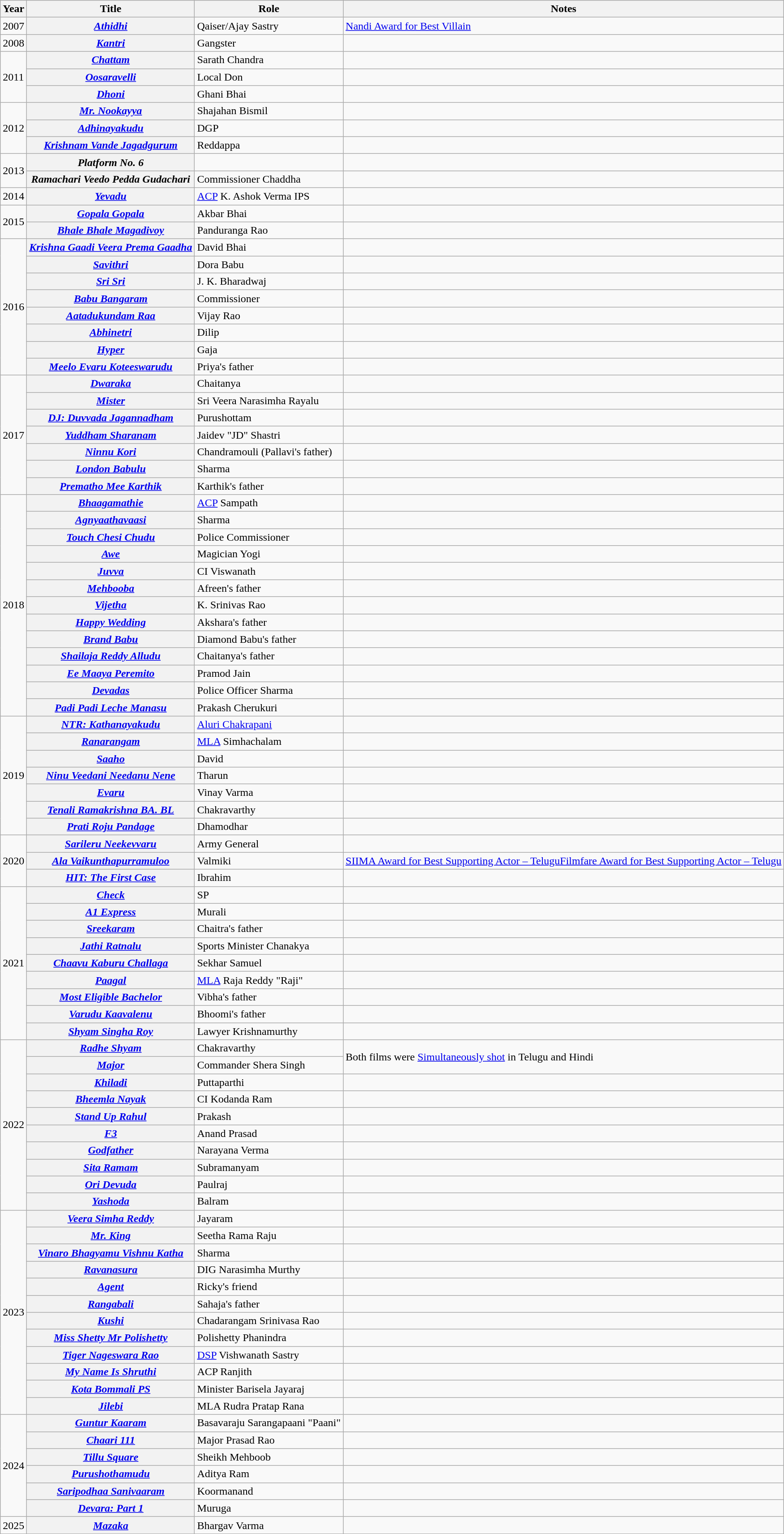<table class="wikitable plainrowheaders sortable">
<tr>
<th scope="col">Year</th>
<th scope="col">Title</th>
<th scope="col">Role</th>
<th scope="col" class="unsortable">Notes</th>
</tr>
<tr>
<td>2007</td>
<th scope="row"><em><a href='#'>Athidhi</a></em></th>
<td>Qaiser/Ajay Sastry</td>
<td><a href='#'>Nandi Award for Best Villain</a></td>
</tr>
<tr>
<td>2008</td>
<th scope="row"><em><a href='#'>Kantri</a></em></th>
<td>Gangster</td>
<td></td>
</tr>
<tr>
<td rowspan="3">2011</td>
<th scope="row"><em><a href='#'>Chattam</a></em></th>
<td>Sarath Chandra</td>
<td></td>
</tr>
<tr>
<th scope="row"><em><a href='#'>Oosaravelli</a></em></th>
<td>Local Don</td>
<td></td>
</tr>
<tr>
<th scope="row"><em><a href='#'>Dhoni</a></em></th>
<td>Ghani Bhai</td>
<td></td>
</tr>
<tr>
<td rowspan="3">2012</td>
<th scope="row"><em><a href='#'>Mr. Nookayya</a></em></th>
<td>Shajahan Bismil</td>
<td></td>
</tr>
<tr>
<th scope="row"><em><a href='#'>Adhinayakudu</a></em></th>
<td>DGP</td>
<td></td>
</tr>
<tr>
<th scope="row"><em><a href='#'>Krishnam Vande Jagadgurum</a></em></th>
<td>Reddappa</td>
<td></td>
</tr>
<tr>
<td rowspan="2">2013</td>
<th scope="row"><em>Platform No. 6</em></th>
<td></td>
<td></td>
</tr>
<tr>
<th scope="row"><em>Ramachari Veedo Pedda Gudachari</em></th>
<td>Commissioner Chaddha</td>
<td></td>
</tr>
<tr>
<td>2014</td>
<th scope="row"><em><a href='#'>Yevadu</a></em></th>
<td><a href='#'>ACP</a> K. Ashok Verma IPS</td>
<td></td>
</tr>
<tr>
<td rowspan="2">2015</td>
<th scope="row"><em><a href='#'>Gopala Gopala</a></em></th>
<td>Akbar Bhai</td>
<td></td>
</tr>
<tr>
<th scope="row"><em><a href='#'>Bhale Bhale Magadivoy</a> </em></th>
<td>Panduranga Rao</td>
<td></td>
</tr>
<tr>
<td rowspan="8">2016</td>
<th scope="row"><em><a href='#'>Krishna Gaadi Veera Prema Gaadha</a></em></th>
<td>David Bhai</td>
<td></td>
</tr>
<tr>
<th scope="row"><em><a href='#'>Savithri</a> </em></th>
<td>Dora Babu</td>
<td></td>
</tr>
<tr>
<th scope="row"><em><a href='#'>Sri Sri</a></em></th>
<td>J. K. Bharadwaj</td>
<td></td>
</tr>
<tr>
<th scope="row"><em><a href='#'>Babu Bangaram</a></em></th>
<td>Commissioner</td>
<td></td>
</tr>
<tr>
<th scope="row"><em><a href='#'>Aatadukundam Raa</a></em></th>
<td>Vijay Rao</td>
<td></td>
</tr>
<tr>
<th scope="row"><em><a href='#'>Abhinetri</a></em></th>
<td>Dilip</td>
<td></td>
</tr>
<tr>
<th scope="row"><em><a href='#'>Hyper</a></em></th>
<td>Gaja</td>
<td></td>
</tr>
<tr>
<th scope="row"><em><a href='#'>Meelo Evaru Koteeswarudu</a></em></th>
<td>Priya's father</td>
<td></td>
</tr>
<tr>
<td rowspan="7">2017</td>
<th scope="row"><em><a href='#'>Dwaraka</a></em></th>
<td>Chaitanya</td>
<td></td>
</tr>
<tr>
<th scope="row"><em><a href='#'>Mister</a></em></th>
<td>Sri Veera Narasimha Rayalu</td>
<td></td>
</tr>
<tr>
<th scope="row"><em><a href='#'>DJ: Duvvada Jagannadham</a></em></th>
<td>Purushottam</td>
<td></td>
</tr>
<tr>
<th scope="row"><em><a href='#'>Yuddham Sharanam</a></em></th>
<td>Jaidev "JD" Shastri</td>
<td></td>
</tr>
<tr>
<th scope="row"><em><a href='#'>Ninnu Kori</a></em></th>
<td>Chandramouli (Pallavi's father)</td>
<td></td>
</tr>
<tr>
<th scope="row"><em><a href='#'>London Babulu</a></em></th>
<td>Sharma</td>
<td></td>
</tr>
<tr>
<th scope="row"><em><a href='#'>Prematho Mee Karthik</a></em></th>
<td>Karthik's father</td>
<td></td>
</tr>
<tr>
<td rowspan="13">2018</td>
<th scope="row"><em><a href='#'>Bhaagamathie</a></em></th>
<td><a href='#'>ACP</a> Sampath</td>
<td></td>
</tr>
<tr>
<th scope="row"><em><a href='#'>Agnyaathavaasi</a></em></th>
<td>Sharma</td>
<td></td>
</tr>
<tr>
<th scope="row"><em><a href='#'>Touch Chesi Chudu</a></em></th>
<td>Police Commissioner</td>
<td></td>
</tr>
<tr>
<th scope="row"><em><a href='#'>Awe</a></em></th>
<td>Magician Yogi</td>
<td></td>
</tr>
<tr>
<th scope="row"><em><a href='#'>Juvva</a></em></th>
<td>CI Viswanath</td>
<td></td>
</tr>
<tr>
<th scope="row"><em><a href='#'>Mehbooba</a></em></th>
<td>Afreen's father</td>
<td></td>
</tr>
<tr>
<th scope="row"><em><a href='#'>Vijetha</a></em></th>
<td>K. Srinivas Rao</td>
<td></td>
</tr>
<tr>
<th scope="row"><em><a href='#'>Happy Wedding</a></em></th>
<td>Akshara's father</td>
<td></td>
</tr>
<tr>
<th scope="row"><em><a href='#'>Brand Babu</a></em></th>
<td>Diamond Babu's father</td>
<td></td>
</tr>
<tr>
<th scope="row"><em><a href='#'>Shailaja Reddy Alludu</a></em></th>
<td>Chaitanya's father</td>
<td></td>
</tr>
<tr>
<th scope="row"><em><a href='#'>Ee Maaya Peremito</a></em></th>
<td>Pramod Jain</td>
<td></td>
</tr>
<tr>
<th scope="row"><em><a href='#'>Devadas</a></em></th>
<td>Police Officer Sharma</td>
<td></td>
</tr>
<tr>
<th scope="row"><em><a href='#'>Padi Padi Leche Manasu</a></em></th>
<td>Prakash Cherukuri</td>
<td></td>
</tr>
<tr>
<td rowspan="7">2019</td>
<th scope="row"><em><a href='#'>NTR: Kathanayakudu</a></em></th>
<td><a href='#'>Aluri Chakrapani</a></td>
<td></td>
</tr>
<tr>
<th scope="row"><em><a href='#'>Ranarangam</a></em></th>
<td><a href='#'>MLA</a> Simhachalam</td>
<td></td>
</tr>
<tr>
<th scope="row"><em><a href='#'>Saaho</a></em></th>
<td>David</td>
<td></td>
</tr>
<tr>
<th scope="row"><em><a href='#'>Ninu Veedani Needanu Nene</a></em></th>
<td>Tharun</td>
<td></td>
</tr>
<tr>
<th scope="row"><em><a href='#'>Evaru</a></em></th>
<td>Vinay Varma</td>
<td></td>
</tr>
<tr>
<th scope="row"><em><a href='#'>Tenali Ramakrishna BA. BL</a></em></th>
<td>Chakravarthy</td>
<td></td>
</tr>
<tr>
<th scope="row"><em><a href='#'>Prati Roju Pandage</a></em></th>
<td>Dhamodhar</td>
<td></td>
</tr>
<tr>
<td rowspan="3">2020</td>
<th scope="row"><em><a href='#'>Sarileru Neekevvaru</a></em></th>
<td>Army General</td>
<td></td>
</tr>
<tr>
<th scope="row"><em><a href='#'>Ala Vaikunthapurramuloo</a></em></th>
<td>Valmiki</td>
<td><a href='#'>SIIMA Award for Best Supporting Actor – Telugu</a><a href='#'>Filmfare Award for Best Supporting Actor – Telugu</a></td>
</tr>
<tr>
<th scope="row"><em><a href='#'>HIT: The First Case</a></em></th>
<td>Ibrahim</td>
<td></td>
</tr>
<tr>
<td rowspan="9">2021</td>
<th scope="row"><em><a href='#'>Check</a></em></th>
<td>SP</td>
<td></td>
</tr>
<tr>
<th scope="row"><em><a href='#'>A1 Express</a></em></th>
<td>Murali</td>
<td></td>
</tr>
<tr>
<th scope="row"><em><a href='#'>Sreekaram</a></em></th>
<td>Chaitra's father</td>
<td></td>
</tr>
<tr>
<th scope="row"><em><a href='#'>Jathi Ratnalu</a></em></th>
<td>Sports Minister Chanakya</td>
<td></td>
</tr>
<tr>
<th scope="row"><em><a href='#'>Chaavu Kaburu Challaga</a></em></th>
<td>Sekhar Samuel</td>
<td></td>
</tr>
<tr>
<th scope="row"><em><a href='#'>Paagal</a></em></th>
<td><a href='#'>MLA</a> Raja Reddy "Raji"</td>
<td></td>
</tr>
<tr>
<th scope="row"><em><a href='#'>Most Eligible Bachelor</a></em></th>
<td>Vibha's father</td>
<td></td>
</tr>
<tr>
<th scope="row"><em><a href='#'>Varudu Kaavalenu</a></em></th>
<td>Bhoomi's father</td>
<td></td>
</tr>
<tr>
<th scope="row"><em><a href='#'>Shyam Singha Roy</a></em></th>
<td>Lawyer Krishnamurthy</td>
<td></td>
</tr>
<tr>
<td rowspan="10">2022</td>
<th scope="row"><em><a href='#'>Radhe Shyam</a></em></th>
<td>Chakravarthy</td>
<td rowspan="2">Both films were <a href='#'>Simultaneously shot</a> in Telugu and Hindi</td>
</tr>
<tr>
<th scope="row"><em><a href='#'>Major</a></em></th>
<td>Commander Shera Singh</td>
</tr>
<tr>
<th scope="row"><em><a href='#'>Khiladi</a></em></th>
<td>Puttaparthi</td>
<td></td>
</tr>
<tr>
<th scope="row"><em><a href='#'>Bheemla Nayak</a></em></th>
<td>CI Kodanda Ram</td>
<td></td>
</tr>
<tr>
<th scope="row"><em><a href='#'>Stand Up Rahul</a></em></th>
<td>Prakash</td>
<td></td>
</tr>
<tr>
<th scope="row"><em><a href='#'>F3</a></em></th>
<td>Anand Prasad</td>
<td></td>
</tr>
<tr>
<th scope="row"><em><a href='#'>Godfather</a></em></th>
<td>Narayana Verma</td>
<td></td>
</tr>
<tr>
<th scope="row"><em><a href='#'>Sita Ramam</a></em></th>
<td>Subramanyam</td>
<td></td>
</tr>
<tr>
<th scope="row"><em><a href='#'>Ori Devuda</a></em></th>
<td>Paulraj</td>
<td></td>
</tr>
<tr>
<th scope="row"><a href='#'><em>Yashoda</em></a></th>
<td>Balram</td>
<td></td>
</tr>
<tr>
<td rowspan="12">2023</td>
<th scope="row"><em><a href='#'>Veera Simha Reddy</a></em></th>
<td>Jayaram</td>
<td></td>
</tr>
<tr>
<th scope="row"><em><a href='#'>Mr. King</a></em></th>
<td>Seetha Rama Raju</td>
<td></td>
</tr>
<tr>
<th scope="row"><em><a href='#'>Vinaro Bhagyamu Vishnu Katha</a></em></th>
<td>Sharma</td>
<td></td>
</tr>
<tr>
<th scope="row"><em><a href='#'>Ravanasura</a></em></th>
<td>DIG Narasimha Murthy</td>
<td></td>
</tr>
<tr>
<th scope="row"><em><a href='#'>Agent</a></em></th>
<td>Ricky's friend</td>
<td></td>
</tr>
<tr>
<th scope="row"><em><a href='#'>Rangabali</a></em></th>
<td>Sahaja's father</td>
<td></td>
</tr>
<tr>
<th scope="row"><em><a href='#'>Kushi</a></em></th>
<td>Chadarangam Srinivasa Rao</td>
<td></td>
</tr>
<tr>
<th scope="row"><em><a href='#'>Miss Shetty Mr Polishetty</a></em></th>
<td>Polishetty Phanindra</td>
<td></td>
</tr>
<tr>
<th scope="row"><em><a href='#'>Tiger Nageswara Rao</a></em></th>
<td><a href='#'>DSP</a> Vishwanath Sastry</td>
<td></td>
</tr>
<tr>
<th scope="row"><em><a href='#'>My Name Is Shruthi</a></em></th>
<td>ACP Ranjith</td>
<td></td>
</tr>
<tr>
<th scope = "row"><em><a href='#'>Kota Bommali PS</a></em></th>
<td>Minister Barisela Jayaraj</td>
<td></td>
</tr>
<tr>
<th scope = "row"><em><a href='#'>Jilebi</a></em></th>
<td>MLA Rudra Pratap Rana</td>
<td></td>
</tr>
<tr>
<td rowspan="6">2024</td>
<th scope="row"><em><a href='#'>Guntur Kaaram</a></em></th>
<td>Basavaraju Sarangapaani "Paani"</td>
<td></td>
</tr>
<tr>
<th scope="row"><em><a href='#'>Chaari 111</a></em></th>
<td>Major Prasad Rao</td>
<td></td>
</tr>
<tr>
<th scope="row"><em><a href='#'>Tillu Square</a></em></th>
<td>Sheikh Mehboob</td>
<td></td>
</tr>
<tr>
<th scope="row"><em><a href='#'>Purushothamudu</a></em></th>
<td>Aditya Ram</td>
<td></td>
</tr>
<tr>
<th scope="row"><em><a href='#'>Saripodhaa Sanivaaram</a></em></th>
<td>Koormanand</td>
<td></td>
</tr>
<tr>
<th scope="row"><em><a href='#'>Devara: Part 1</a></em></th>
<td>Muruga</td>
<td></td>
</tr>
<tr>
<td>2025</td>
<th scope="row"><em><a href='#'>Mazaka</a></em></th>
<td>Bhargav Varma</td>
<td></td>
</tr>
<tr>
</tr>
</table>
